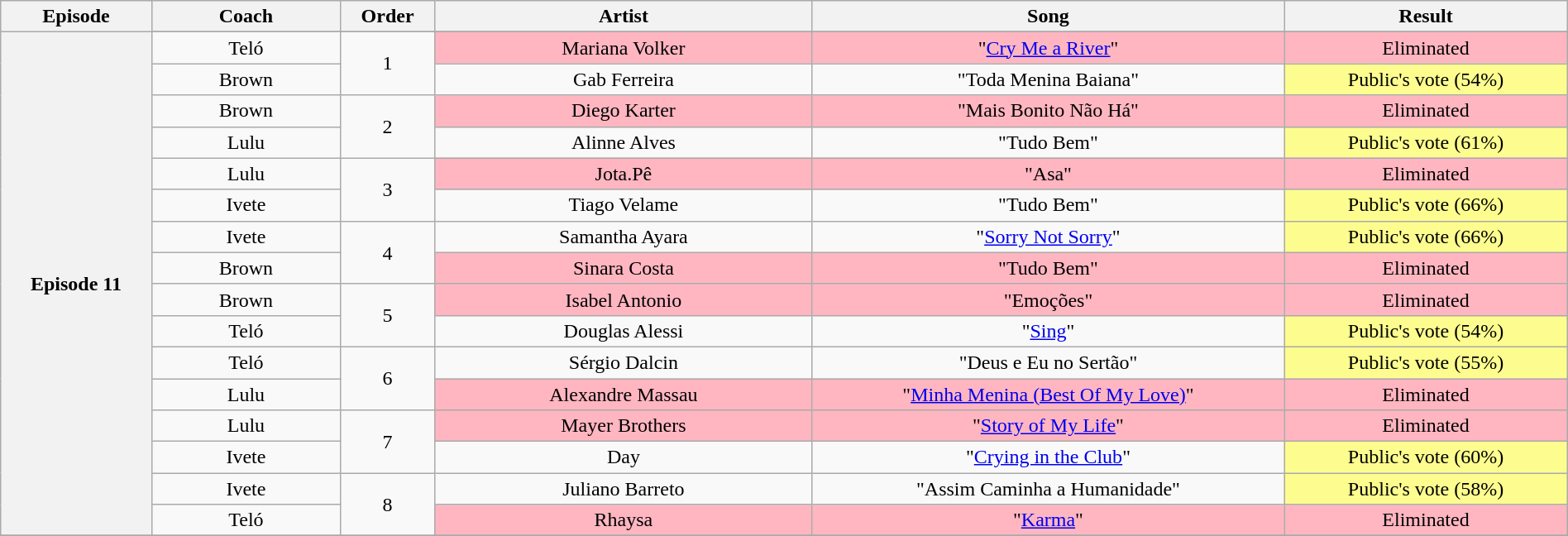<table class="wikitable" style="text-align:center; width:100%;">
<tr>
<th scope="col" width="08%">Episode</th>
<th scope="col" width="10%">Coach</th>
<th scope="col" width="05%">Order</th>
<th scope="col" width="20%">Artist</th>
<th scope="col" width="25%">Song</th>
<th scope="col" width="15%">Result</th>
</tr>
<tr>
<th scope="col" rowspan=17>Episode 11<br></th>
</tr>
<tr>
<td>Teló</td>
<td rowspan=2>1</td>
<td bgcolor=FFB6C1>Mariana Volker</td>
<td bgcolor=FFB6C1>"<a href='#'>Cry Me a River</a>"</td>
<td bgcolor=FFB6C1>Eliminated</td>
</tr>
<tr>
<td>Brown</td>
<td>Gab Ferreira</td>
<td>"Toda Menina Baiana"</td>
<td bgcolor=FDFC8F>Public's vote (54%)</td>
</tr>
<tr>
<td>Brown</td>
<td rowspan=2>2</td>
<td bgcolor=FFB6C1>Diego Karter</td>
<td bgcolor=FFB6C1>"Mais Bonito Não Há"</td>
<td bgcolor=FFB6C1>Eliminated</td>
</tr>
<tr>
<td>Lulu</td>
<td>Alinne Alves</td>
<td>"Tudo Bem"</td>
<td bgcolor=FDFC8F>Public's vote (61%)</td>
</tr>
<tr>
<td>Lulu</td>
<td rowspan=2>3</td>
<td bgcolor=FFB6C1>Jota.Pê</td>
<td bgcolor=FFB6C1>"Asa"</td>
<td bgcolor=FFB6C1>Eliminated</td>
</tr>
<tr>
<td>Ivete</td>
<td>Tiago Velame</td>
<td>"Tudo Bem"</td>
<td bgcolor=FDFC8F>Public's vote (66%)</td>
</tr>
<tr>
<td>Ivete</td>
<td rowspan=2>4</td>
<td>Samantha Ayara</td>
<td>"<a href='#'>Sorry Not Sorry</a>"</td>
<td bgcolor=FDFC8F>Public's vote (66%)</td>
</tr>
<tr>
<td>Brown</td>
<td bgcolor=FFB6C1>Sinara Costa</td>
<td bgcolor=FFB6C1>"Tudo Bem"</td>
<td bgcolor=FFB6C1>Eliminated</td>
</tr>
<tr>
<td>Brown</td>
<td rowspan=2>5</td>
<td bgcolor=FFB6C1>Isabel Antonio</td>
<td bgcolor=FFB6C1>"Emoções"</td>
<td bgcolor=FFB6C1>Eliminated</td>
</tr>
<tr>
<td>Teló</td>
<td>Douglas Alessi</td>
<td>"<a href='#'>Sing</a>"</td>
<td bgcolor=FDFC8F>Public's vote (54%)</td>
</tr>
<tr>
<td>Teló</td>
<td rowspan=2>6</td>
<td>Sérgio Dalcin</td>
<td>"Deus e Eu no Sertão"</td>
<td bgcolor=FDFC8F>Public's vote (55%)</td>
</tr>
<tr>
<td>Lulu</td>
<td bgcolor=FFB6C1>Alexandre Massau</td>
<td bgcolor=FFB6C1>"<a href='#'>Minha Menina (Best Of My Love)</a>"</td>
<td bgcolor=FFB6C1>Eliminated</td>
</tr>
<tr>
<td>Lulu</td>
<td rowspan=2>7</td>
<td bgcolor=FFB6C1>Mayer Brothers</td>
<td bgcolor=FFB6C1>"<a href='#'>Story of My Life</a>"</td>
<td bgcolor=FFB6C1>Eliminated</td>
</tr>
<tr>
<td>Ivete</td>
<td>Day</td>
<td>"<a href='#'>Crying in the Club</a>"</td>
<td bgcolor=FDFC8F>Public's vote (60%)</td>
</tr>
<tr>
<td>Ivete</td>
<td rowspan=2>8</td>
<td>Juliano Barreto</td>
<td>"Assim Caminha a Humanidade"</td>
<td bgcolor=FDFC8F>Public's vote (58%)</td>
</tr>
<tr>
<td>Teló</td>
<td bgcolor=FFB6C1>Rhaysa</td>
<td bgcolor=FFB6C1>"<a href='#'>Karma</a>"</td>
<td bgcolor=FFB6C1>Eliminated</td>
</tr>
<tr>
</tr>
</table>
